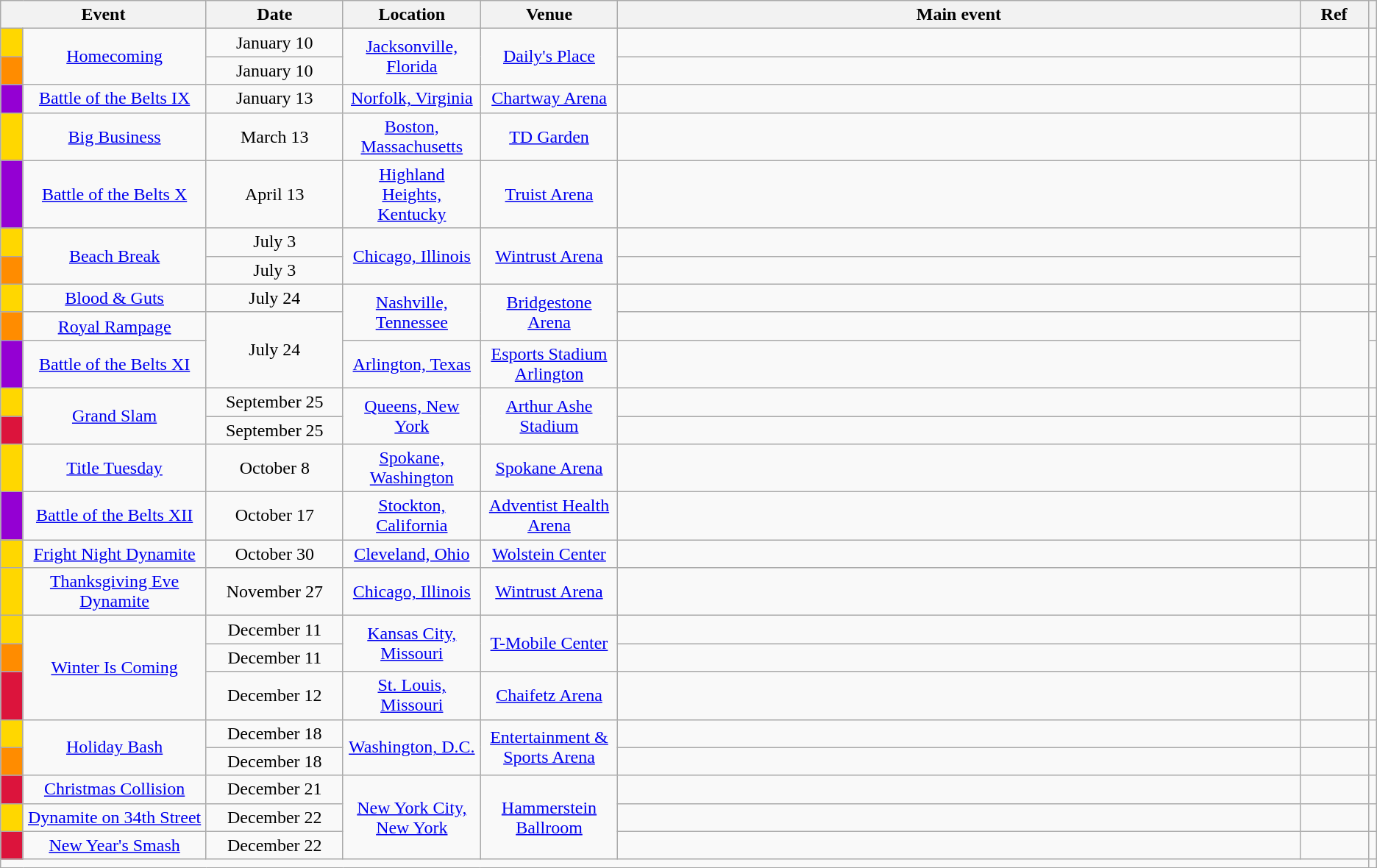<table class="sortable wikitable succession-box" style="font-size:100%; text-align:center">
<tr>
<th colspan="2" scope="col" width="15%">Event</th>
<th scope="col" width="10%">Date</th>
<th scope="col" width="10%">Location</th>
<th scope="col" width="10%">Venue</th>
<th scope="col" width="50%">Main event</th>
<th scope="col" width="5%">Ref</th>
<th></th>
</tr>
<tr>
<td style="width:1em; background: gold"></td>
<td rowspan="2"><a href='#'>Homecoming</a></td>
<td>January 10</td>
<td rowspan="2"><a href='#'>Jacksonville, Florida</a></td>
<td rowspan="2"><a href='#'>Daily's Place</a></td>
<td></td>
<td></td>
<td></td>
</tr>
<tr>
<td style="background: darkorange"></td>
<td>January 10 <br> </td>
<td></td>
<td></td>
<td></td>
</tr>
<tr>
<td style="background: darkviolet"></td>
<td><a href='#'>Battle of the Belts IX</a></td>
<td>January 13</td>
<td><a href='#'>Norfolk, Virginia</a></td>
<td><a href='#'>Chartway Arena</a></td>
<td></td>
<td></td>
<td></td>
</tr>
<tr>
<td style="background: gold"></td>
<td><a href='#'>Big Business</a></td>
<td>March 13</td>
<td><a href='#'>Boston, Massachusetts</a></td>
<td><a href='#'>TD Garden</a></td>
<td></td>
<td></td>
<td></td>
</tr>
<tr>
<td style="background: darkviolet"></td>
<td><a href='#'>Battle of the Belts X</a></td>
<td>April 13</td>
<td><a href='#'>Highland Heights, Kentucky</a></td>
<td><a href='#'>Truist Arena</a></td>
<td></td>
<td></td>
<td></td>
</tr>
<tr>
<td style="background: gold"></td>
<td rowspan="2"><a href='#'>Beach Break</a></td>
<td>July 3</td>
<td rowspan="2"><a href='#'>Chicago, Illinois</a></td>
<td rowspan="2"><a href='#'>Wintrust Arena</a></td>
<td></td>
<td rowspan="2"></td>
<td></td>
</tr>
<tr>
<td style="background: darkorange"></td>
<td>July 3 <br> </td>
<td></td>
<td></td>
</tr>
<tr>
<td style="background: gold"></td>
<td><a href='#'>Blood & Guts</a></td>
<td>July 24</td>
<td rowspan="2"><a href='#'>Nashville, Tennessee</a></td>
<td rowspan="2"><a href='#'>Bridgestone Arena</a></td>
<td></td>
<td></td>
<td></td>
</tr>
<tr>
<td style="background: darkorange"></td>
<td><a href='#'>Royal Rampage</a></td>
<td rowspan="2">July 24 <br> </td>
<td></td>
<td rowspan="2"></td>
<td></td>
</tr>
<tr>
<td style="background: darkviolet"></td>
<td><a href='#'>Battle of the Belts XI</a></td>
<td><a href='#'>Arlington, Texas</a></td>
<td><a href='#'>Esports Stadium Arlington</a></td>
<td></td>
<td></td>
</tr>
<tr>
<td style="background: gold"></td>
<td rowspan="2"><a href='#'>Grand Slam</a></td>
<td>September 25</td>
<td rowspan="2"><a href='#'>Queens, New York</a></td>
<td rowspan="2"><a href='#'>Arthur Ashe Stadium</a></td>
<td></td>
<td></td>
<td></td>
</tr>
<tr>
<td style="background: crimson"></td>
<td>September 25 <br> </td>
<td></td>
<td></td>
<td></td>
</tr>
<tr>
<td style="background: gold"></td>
<td><a href='#'>Title Tuesday</a></td>
<td>October 8</td>
<td><a href='#'>Spokane, Washington</a></td>
<td><a href='#'>Spokane Arena</a></td>
<td></td>
<td></td>
<td></td>
</tr>
<tr>
<td style="background: darkviolet"></td>
<td><a href='#'>Battle of the Belts XII</a></td>
<td>October 17 <br> </td>
<td><a href='#'>Stockton, California</a></td>
<td><a href='#'>Adventist Health Arena</a></td>
<td></td>
<td></td>
<td></td>
</tr>
<tr>
<td style="background: gold"></td>
<td><a href='#'>Fright Night Dynamite</a></td>
<td>October 30</td>
<td><a href='#'>Cleveland, Ohio</a></td>
<td><a href='#'>Wolstein Center</a></td>
<td></td>
<td></td>
<td></td>
</tr>
<tr>
<td style="background: gold"></td>
<td><a href='#'>Thanksgiving Eve Dynamite</a></td>
<td>November 27</td>
<td><a href='#'>Chicago, Illinois</a></td>
<td><a href='#'>Wintrust Arena</a></td>
<td></td>
<td></td>
<td></td>
</tr>
<tr>
<td style="background: gold"></td>
<td rowspan="3"><a href='#'>Winter Is Coming</a></td>
<td>December 11</td>
<td rowspan="2"><a href='#'>Kansas City, Missouri</a></td>
<td rowspan="2"><a href='#'>T-Mobile Center</a></td>
<td></td>
<td></td>
<td></td>
</tr>
<tr>
<td style="background: darkorange"></td>
<td>December 11 <br> </td>
<td></td>
<td></td>
<td></td>
</tr>
<tr>
<td style="background: crimson"></td>
<td>December 12 <br> </td>
<td><a href='#'>St. Louis, Missouri</a></td>
<td><a href='#'>Chaifetz Arena</a></td>
<td></td>
<td></td>
<td></td>
</tr>
<tr>
<td style="background: gold"></td>
<td rowspan="2"><a href='#'>Holiday Bash</a></td>
<td>December 18</td>
<td rowspan="2"><a href='#'>Washington, D.C.</a></td>
<td rowspan="2"><a href='#'>Entertainment & Sports Arena</a></td>
<td></td>
<td></td>
<td></td>
</tr>
<tr>
<td style="background: darkorange"></td>
<td>December 18 <br> </td>
<td></td>
<td></td>
<td></td>
</tr>
<tr>
<td style="background: crimson"></td>
<td><a href='#'>Christmas Collision</a></td>
<td>December 21</td>
<td rowspan="3"><a href='#'>New York City, New York</a></td>
<td rowspan="3"><a href='#'>Hammerstein Ballroom</a></td>
<td></td>
<td></td>
<td></td>
</tr>
<tr>
<td style="background: gold"></td>
<td><a href='#'>Dynamite on 34th Street</a></td>
<td>December 22 <br> </td>
<td></td>
<td></td>
<td></td>
</tr>
<tr>
<td style="background: crimson"></td>
<td><a href='#'>New Year's Smash</a></td>
<td>December 22 <br> </td>
<td></td>
<td></td>
<td></td>
</tr>
<tr>
<td colspan="7"></td>
<td></td>
</tr>
</table>
